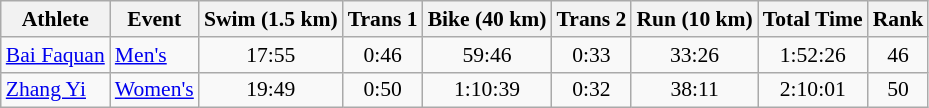<table class="wikitable" style="font-size:90%">
<tr>
<th>Athlete</th>
<th>Event</th>
<th>Swim (1.5 km)</th>
<th>Trans 1</th>
<th>Bike (40 km)</th>
<th>Trans 2</th>
<th>Run (10 km)</th>
<th>Total Time</th>
<th>Rank</th>
</tr>
<tr align=center>
<td align=left><a href='#'>Bai Faquan</a></td>
<td align=left><a href='#'>Men's</a></td>
<td>17:55</td>
<td>0:46</td>
<td>59:46</td>
<td>0:33</td>
<td>33:26</td>
<td>1:52:26</td>
<td>46</td>
</tr>
<tr align=center>
<td align=left><a href='#'>Zhang Yi</a></td>
<td align=left><a href='#'>Women's</a></td>
<td>19:49</td>
<td>0:50</td>
<td>1:10:39</td>
<td>0:32</td>
<td>38:11</td>
<td>2:10:01</td>
<td>50</td>
</tr>
</table>
